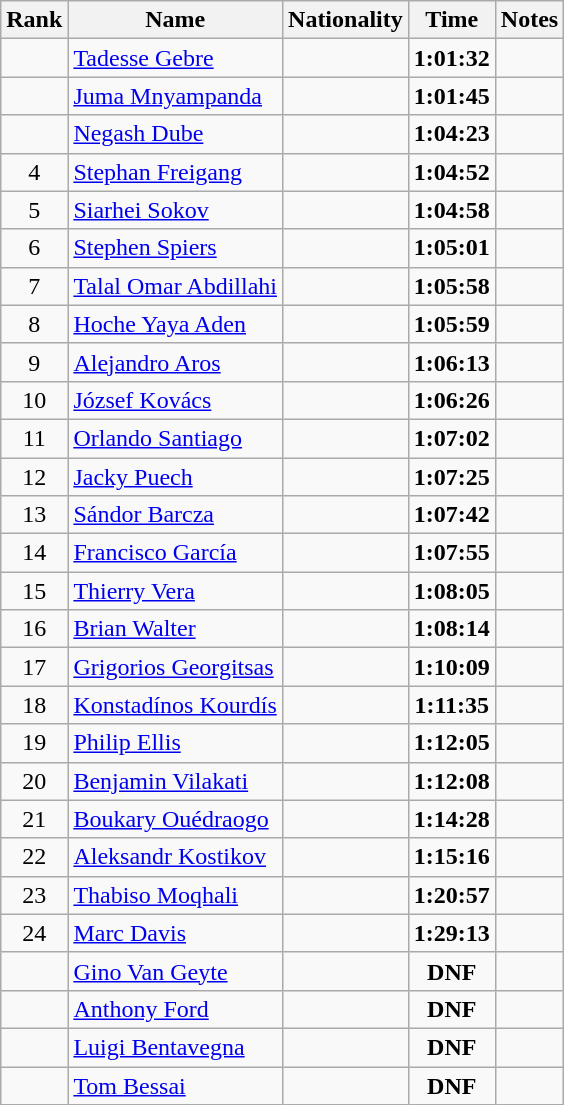<table class="wikitable sortable" style="text-align:center">
<tr>
<th>Rank</th>
<th>Name</th>
<th>Nationality</th>
<th>Time</th>
<th>Notes</th>
</tr>
<tr>
<td></td>
<td align=left><a href='#'>Tadesse Gebre</a></td>
<td align=left></td>
<td><strong>1:01:32</strong></td>
<td></td>
</tr>
<tr>
<td></td>
<td align=left><a href='#'>Juma Mnyampanda</a></td>
<td align=left></td>
<td><strong>1:01:45</strong></td>
<td></td>
</tr>
<tr>
<td></td>
<td align=left><a href='#'>Negash Dube</a></td>
<td align=left></td>
<td><strong>1:04:23</strong></td>
<td></td>
</tr>
<tr>
<td>4</td>
<td align=left><a href='#'>Stephan Freigang</a></td>
<td align=left></td>
<td><strong>1:04:52</strong></td>
<td></td>
</tr>
<tr>
<td>5</td>
<td align=left><a href='#'>Siarhei Sokov</a></td>
<td align=left></td>
<td><strong>1:04:58</strong></td>
<td></td>
</tr>
<tr>
<td>6</td>
<td align=left><a href='#'>Stephen Spiers</a></td>
<td align=left></td>
<td><strong>1:05:01</strong></td>
<td></td>
</tr>
<tr>
<td>7</td>
<td align=left><a href='#'>Talal Omar Abdillahi</a></td>
<td align=left></td>
<td><strong>1:05:58</strong></td>
<td></td>
</tr>
<tr>
<td>8</td>
<td align=left><a href='#'>Hoche Yaya Aden</a></td>
<td align=left></td>
<td><strong>1:05:59</strong></td>
<td></td>
</tr>
<tr>
<td>9</td>
<td align=left><a href='#'>Alejandro Aros</a></td>
<td align=left></td>
<td><strong>1:06:13</strong></td>
<td></td>
</tr>
<tr>
<td>10</td>
<td align=left><a href='#'>József Kovács</a></td>
<td align=left></td>
<td><strong>1:06:26</strong></td>
<td></td>
</tr>
<tr>
<td>11</td>
<td align=left><a href='#'>Orlando Santiago</a></td>
<td align=left></td>
<td><strong>1:07:02</strong></td>
<td></td>
</tr>
<tr>
<td>12</td>
<td align=left><a href='#'>Jacky Puech</a></td>
<td align=left></td>
<td><strong>1:07:25</strong></td>
<td></td>
</tr>
<tr>
<td>13</td>
<td align=left><a href='#'>Sándor Barcza</a></td>
<td align=left></td>
<td><strong>1:07:42</strong></td>
<td></td>
</tr>
<tr>
<td>14</td>
<td align=left><a href='#'>Francisco García</a></td>
<td align=left></td>
<td><strong>1:07:55</strong></td>
<td></td>
</tr>
<tr>
<td>15</td>
<td align=left><a href='#'>Thierry Vera</a></td>
<td align=left></td>
<td><strong>1:08:05</strong></td>
<td></td>
</tr>
<tr>
<td>16</td>
<td align=left><a href='#'>Brian Walter</a></td>
<td align=left></td>
<td><strong>1:08:14</strong></td>
<td></td>
</tr>
<tr>
<td>17</td>
<td align=left><a href='#'>Grigorios Georgitsas</a></td>
<td align=left></td>
<td><strong>1:10:09</strong></td>
<td></td>
</tr>
<tr>
<td>18</td>
<td align=left><a href='#'>Konstadínos Kourdís</a></td>
<td align=left></td>
<td><strong>1:11:35</strong></td>
<td></td>
</tr>
<tr>
<td>19</td>
<td align=left><a href='#'>Philip Ellis</a></td>
<td align=left></td>
<td><strong>1:12:05</strong></td>
<td></td>
</tr>
<tr>
<td>20</td>
<td align=left><a href='#'>Benjamin Vilakati</a></td>
<td align=left></td>
<td><strong>1:12:08</strong></td>
<td></td>
</tr>
<tr>
<td>21</td>
<td align=left><a href='#'>Boukary Ouédraogo</a></td>
<td align=left></td>
<td><strong>1:14:28</strong></td>
<td></td>
</tr>
<tr>
<td>22</td>
<td align=left><a href='#'>Aleksandr Kostikov</a></td>
<td align=left></td>
<td><strong>1:15:16</strong></td>
<td></td>
</tr>
<tr>
<td>23</td>
<td align=left><a href='#'>Thabiso Moqhali</a></td>
<td align=left></td>
<td><strong>1:20:57</strong></td>
<td></td>
</tr>
<tr>
<td>24</td>
<td align=left><a href='#'>Marc Davis</a></td>
<td align=left></td>
<td><strong>1:29:13</strong></td>
<td></td>
</tr>
<tr>
<td></td>
<td align=left><a href='#'>Gino Van Geyte</a></td>
<td align=left></td>
<td><strong>DNF</strong></td>
<td></td>
</tr>
<tr>
<td></td>
<td align=left><a href='#'>Anthony Ford</a></td>
<td align=left></td>
<td><strong>DNF</strong></td>
<td></td>
</tr>
<tr>
<td></td>
<td align=left><a href='#'>Luigi Bentavegna</a></td>
<td align=left></td>
<td><strong>DNF</strong></td>
<td></td>
</tr>
<tr>
<td></td>
<td align=left><a href='#'>Tom Bessai</a></td>
<td align=left></td>
<td><strong>DNF</strong></td>
<td></td>
</tr>
</table>
